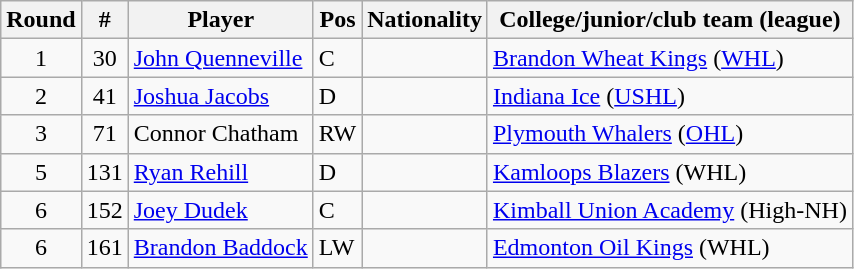<table class="wikitable">
<tr>
<th>Round</th>
<th>#</th>
<th>Player</th>
<th>Pos</th>
<th>Nationality</th>
<th>College/junior/club team (league)</th>
</tr>
<tr>
<td style="text-align:center">1</td>
<td style="text-align:center">30</td>
<td><a href='#'>John Quenneville</a></td>
<td>C</td>
<td></td>
<td><a href='#'>Brandon Wheat Kings</a> (<a href='#'>WHL</a>)</td>
</tr>
<tr>
<td style="text-align:center">2</td>
<td style="text-align:center">41</td>
<td><a href='#'>Joshua Jacobs</a></td>
<td>D</td>
<td></td>
<td><a href='#'>Indiana Ice</a> (<a href='#'>USHL</a>)</td>
</tr>
<tr>
<td style="text-align:center">3</td>
<td style="text-align:center">71</td>
<td>Connor Chatham</td>
<td>RW</td>
<td></td>
<td><a href='#'>Plymouth Whalers</a> (<a href='#'>OHL</a>)</td>
</tr>
<tr>
<td style="text-align:center">5</td>
<td style="text-align:center">131</td>
<td><a href='#'>Ryan Rehill</a></td>
<td>D</td>
<td></td>
<td><a href='#'>Kamloops Blazers</a> (WHL)</td>
</tr>
<tr>
<td style="text-align:center">6</td>
<td style="text-align:center">152</td>
<td><a href='#'>Joey Dudek</a></td>
<td>C</td>
<td></td>
<td><a href='#'>Kimball Union Academy</a> (High-NH)</td>
</tr>
<tr>
<td style="text-align:center">6</td>
<td style="text-align:center">161</td>
<td><a href='#'>Brandon Baddock</a></td>
<td>LW</td>
<td></td>
<td><a href='#'>Edmonton Oil Kings</a> (WHL)</td>
</tr>
</table>
